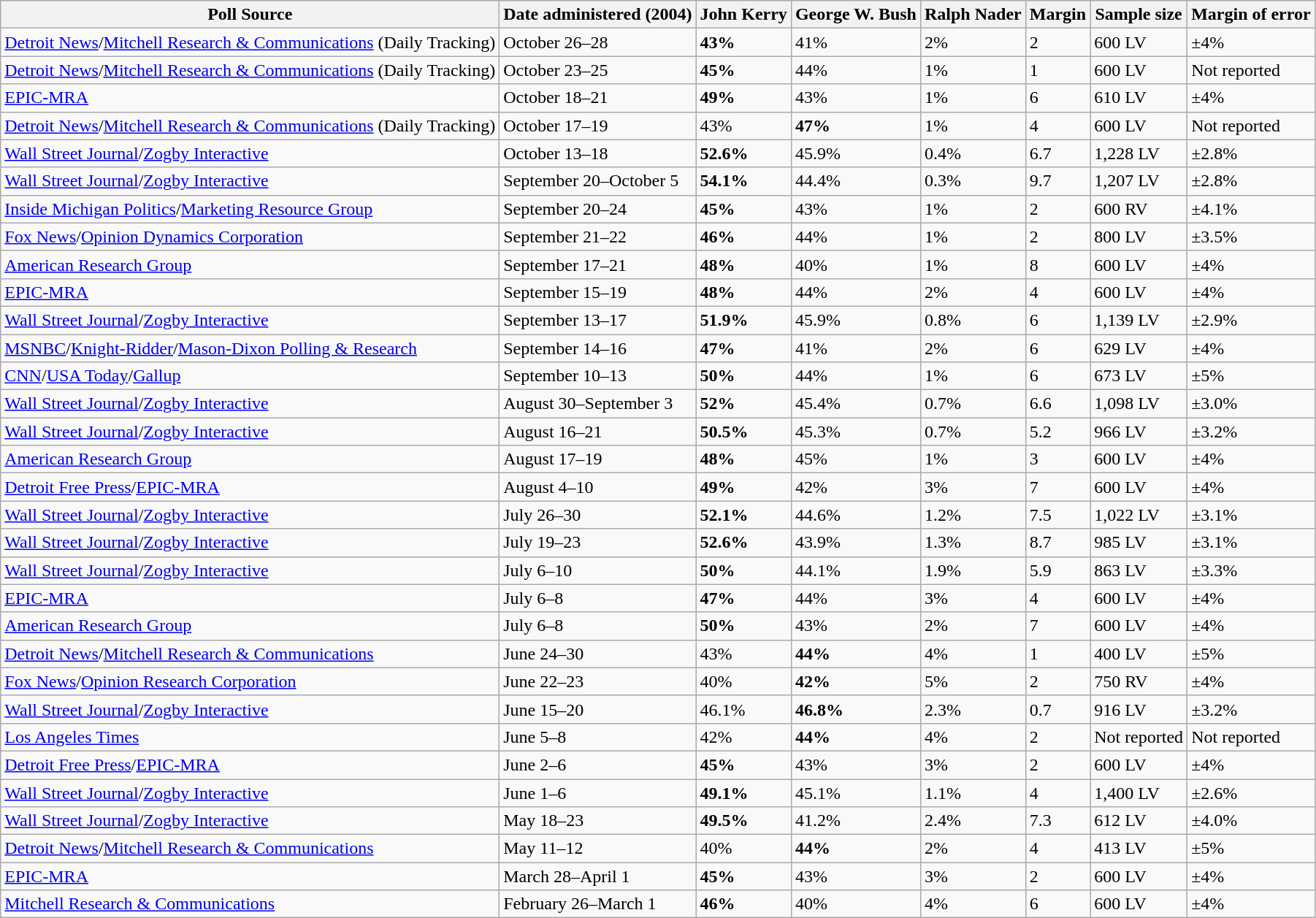<table class="wikitable">
<tr>
<th>Poll Source</th>
<th>Date administered (2004)</th>
<th>John Kerry</th>
<th>George W. Bush</th>
<th>Ralph Nader</th>
<th>Margin</th>
<th>Sample size</th>
<th>Margin of error</th>
</tr>
<tr>
<td><a href='#'>Detroit News</a>/<a href='#'>Mitchell Research & Communications</a> (Daily Tracking)</td>
<td>October 26–28</td>
<td><strong>43%</strong></td>
<td>41%</td>
<td>2%</td>
<td>2</td>
<td>600 LV</td>
<td>±4%</td>
</tr>
<tr>
<td><a href='#'>Detroit News</a>/<a href='#'>Mitchell Research & Communications</a> (Daily Tracking)</td>
<td>October 23–25</td>
<td><strong>45%</strong></td>
<td>44%</td>
<td>1%</td>
<td>1</td>
<td>600 LV</td>
<td>Not reported</td>
</tr>
<tr>
<td><a href='#'>EPIC-MRA</a></td>
<td>October 18–21</td>
<td><strong>49%</strong></td>
<td>43%</td>
<td>1%</td>
<td>6</td>
<td>610 LV</td>
<td>±4%</td>
</tr>
<tr>
<td><a href='#'>Detroit News</a>/<a href='#'>Mitchell Research & Communications</a> (Daily Tracking)</td>
<td>October 17–19</td>
<td>43%</td>
<td><strong>47%</strong></td>
<td>1%</td>
<td>4</td>
<td>600 LV</td>
<td>Not reported</td>
</tr>
<tr>
<td><a href='#'>Wall Street Journal</a>/<a href='#'>Zogby Interactive</a></td>
<td>October 13–18</td>
<td><strong>52.6%</strong></td>
<td>45.9%</td>
<td>0.4%</td>
<td>6.7</td>
<td>1,228 LV</td>
<td>±2.8%</td>
</tr>
<tr>
<td><a href='#'>Wall Street Journal</a>/<a href='#'>Zogby Interactive</a></td>
<td>September 20–October 5</td>
<td><strong>54.1%</strong></td>
<td>44.4%</td>
<td>0.3%</td>
<td>9.7</td>
<td>1,207 LV</td>
<td>±2.8%</td>
</tr>
<tr>
<td><a href='#'>Inside Michigan Politics</a>/<a href='#'>Marketing Resource Group</a></td>
<td>September 20–24</td>
<td><strong>45%</strong></td>
<td>43%</td>
<td>1%</td>
<td>2</td>
<td>600 RV</td>
<td>±4.1%</td>
</tr>
<tr>
<td><a href='#'>Fox News</a>/<a href='#'>Opinion Dynamics Corporation</a></td>
<td>September 21–22</td>
<td><strong>46%</strong></td>
<td>44%</td>
<td>1%</td>
<td>2</td>
<td>800 LV</td>
<td>±3.5%</td>
</tr>
<tr>
<td><a href='#'>American Research Group</a></td>
<td>September 17–21</td>
<td><strong>48%</strong></td>
<td>40%</td>
<td>1%</td>
<td>8</td>
<td>600 LV</td>
<td>±4%</td>
</tr>
<tr>
<td><a href='#'>EPIC-MRA</a></td>
<td>September 15–19</td>
<td><strong>48%</strong></td>
<td>44%</td>
<td>2%</td>
<td>4</td>
<td>600 LV</td>
<td>±4%</td>
</tr>
<tr>
<td><a href='#'>Wall Street Journal</a>/<a href='#'>Zogby Interactive</a></td>
<td>September 13–17</td>
<td><strong>51.9%</strong></td>
<td>45.9%</td>
<td>0.8%</td>
<td>6</td>
<td>1,139 LV</td>
<td>±2.9%</td>
</tr>
<tr>
<td><a href='#'>MSNBC</a>/<a href='#'>Knight-Ridder</a>/<a href='#'>Mason-Dixon Polling & Research</a></td>
<td>September 14–16</td>
<td><strong>47%</strong></td>
<td>41%</td>
<td>2%</td>
<td>6</td>
<td>629 LV</td>
<td>±4%</td>
</tr>
<tr>
<td><a href='#'>CNN</a>/<a href='#'>USA Today</a>/<a href='#'>Gallup</a></td>
<td>September 10–13</td>
<td><strong>50%</strong></td>
<td>44%</td>
<td>1%</td>
<td>6</td>
<td>673 LV</td>
<td>±5%</td>
</tr>
<tr>
<td><a href='#'>Wall Street Journal</a>/<a href='#'>Zogby Interactive</a></td>
<td>August 30–September 3</td>
<td><strong>52%</strong></td>
<td>45.4%</td>
<td>0.7%</td>
<td>6.6</td>
<td>1,098 LV</td>
<td>±3.0%</td>
</tr>
<tr>
<td><a href='#'>Wall Street Journal</a>/<a href='#'>Zogby Interactive</a></td>
<td>August 16–21</td>
<td><strong>50.5%</strong></td>
<td>45.3%</td>
<td>0.7%</td>
<td>5.2</td>
<td>966 LV</td>
<td>±3.2%</td>
</tr>
<tr>
<td><a href='#'>American Research Group</a></td>
<td>August 17–19</td>
<td><strong>48%</strong></td>
<td>45%</td>
<td>1%</td>
<td>3</td>
<td>600 LV</td>
<td>±4%</td>
</tr>
<tr>
<td><a href='#'>Detroit Free Press</a>/<a href='#'>EPIC-MRA</a></td>
<td>August 4–10</td>
<td><strong>49%</strong></td>
<td>42%</td>
<td>3%</td>
<td>7</td>
<td>600 LV</td>
<td>±4%</td>
</tr>
<tr>
<td><a href='#'>Wall Street Journal</a>/<a href='#'>Zogby Interactive</a></td>
<td>July 26–30</td>
<td><strong>52.1%</strong></td>
<td>44.6%</td>
<td>1.2%</td>
<td>7.5</td>
<td>1,022 LV</td>
<td>±3.1%</td>
</tr>
<tr>
<td><a href='#'>Wall Street Journal</a>/<a href='#'>Zogby Interactive</a></td>
<td>July 19–23</td>
<td><strong>52.6%</strong></td>
<td>43.9%</td>
<td>1.3%</td>
<td>8.7</td>
<td>985 LV</td>
<td>±3.1%</td>
</tr>
<tr>
<td><a href='#'>Wall Street Journal</a>/<a href='#'>Zogby Interactive</a></td>
<td>July 6–10</td>
<td><strong>50%</strong></td>
<td>44.1%</td>
<td>1.9%</td>
<td>5.9</td>
<td>863 LV</td>
<td>±3.3%</td>
</tr>
<tr>
<td><a href='#'>EPIC-MRA</a></td>
<td>July 6–8</td>
<td><strong>47%</strong></td>
<td>44%</td>
<td>3%</td>
<td>4</td>
<td>600 LV</td>
<td>±4%</td>
</tr>
<tr>
<td><a href='#'>American Research Group</a></td>
<td>July 6–8</td>
<td><strong>50%</strong></td>
<td>43%</td>
<td>2%</td>
<td>7</td>
<td>600 LV</td>
<td>±4%</td>
</tr>
<tr>
<td><a href='#'>Detroit News</a>/<a href='#'>Mitchell Research & Communications</a></td>
<td>June 24–30</td>
<td>43%</td>
<td><strong>44%</strong></td>
<td>4%</td>
<td>1</td>
<td>400 LV</td>
<td>±5%</td>
</tr>
<tr>
<td><a href='#'>Fox News</a>/<a href='#'>Opinion Research Corporation</a></td>
<td>June 22–23</td>
<td>40%</td>
<td><strong>42%</strong></td>
<td>5%</td>
<td>2</td>
<td>750 RV</td>
<td>±4%</td>
</tr>
<tr>
<td><a href='#'>Wall Street Journal</a>/<a href='#'>Zogby Interactive</a></td>
<td>June 15–20</td>
<td>46.1%</td>
<td><strong>46.8%</strong></td>
<td>2.3%</td>
<td>0.7</td>
<td>916 LV</td>
<td>±3.2%</td>
</tr>
<tr>
<td><a href='#'>Los Angeles Times</a></td>
<td>June 5–8</td>
<td>42%</td>
<td><strong>44%</strong></td>
<td>4%</td>
<td>2</td>
<td>Not reported</td>
<td>Not reported</td>
</tr>
<tr>
<td><a href='#'>Detroit Free Press</a>/<a href='#'>EPIC-MRA</a></td>
<td>June 2–6</td>
<td><strong>45%</strong></td>
<td>43%</td>
<td>3%</td>
<td>2</td>
<td>600 LV</td>
<td>±4%</td>
</tr>
<tr>
<td><a href='#'>Wall Street Journal</a>/<a href='#'>Zogby Interactive</a></td>
<td>June 1–6</td>
<td><strong>49.1%</strong></td>
<td>45.1%</td>
<td>1.1%</td>
<td>4</td>
<td>1,400 LV</td>
<td>±2.6%</td>
</tr>
<tr>
<td><a href='#'>Wall Street Journal</a>/<a href='#'>Zogby Interactive</a></td>
<td>May 18–23</td>
<td><strong>49.5%</strong></td>
<td>41.2%</td>
<td>2.4%</td>
<td>7.3</td>
<td>612 LV</td>
<td>±4.0%</td>
</tr>
<tr>
<td><a href='#'>Detroit News</a>/<a href='#'>Mitchell Research & Communications</a></td>
<td>May 11–12</td>
<td>40%</td>
<td><strong>44%</strong></td>
<td>2%</td>
<td>4</td>
<td>413 LV</td>
<td>±5%</td>
</tr>
<tr>
<td><a href='#'>EPIC-MRA</a></td>
<td>March 28–April 1</td>
<td><strong>45%</strong></td>
<td>43%</td>
<td>3%</td>
<td>2</td>
<td>600 LV</td>
<td>±4%</td>
</tr>
<tr>
<td><a href='#'>Mitchell Research & Communications</a></td>
<td>February 26–March 1</td>
<td><strong>46%</strong></td>
<td>40%</td>
<td>4%</td>
<td>6</td>
<td>600 LV</td>
<td>±4%</td>
</tr>
</table>
